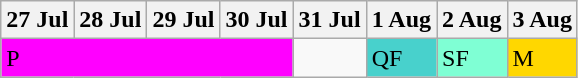<table class="wikitable olympic-schedule Badminton">
<tr>
<th>27 Jul</th>
<th>28 Jul</th>
<th>29 Jul</th>
<th>30 Jul</th>
<th>31 Jul</th>
<th>1 Aug</th>
<th>2 Aug</th>
<th>3 Aug</th>
</tr>
<tr>
<td class="event" colspan=4 bgcolor="#FF00FF" class="prelims">P</td>
<td></td>
<td bgcolor="#48D1CC" class="quarterfinals">QF</td>
<td bgcolor="#7FFFD4" class="semifinals">SF</td>
<td bgcolor="gold" class="finals">M</td>
</tr>
</table>
